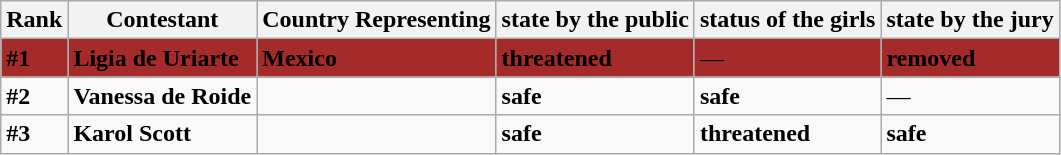<table class="wikitable" border="1">
<tr>
<th>Rank</th>
<th>Contestant</th>
<th>Country Representing</th>
<th>state by the public</th>
<th>status of the girls</th>
<th>state by the jury</th>
</tr>
<tr>
<td bgcolor="Brown"><strong>#1</strong></td>
<td bgcolor="Brown"><strong>Ligia de Uriarte</strong></td>
<td bgcolor="Brown"><strong> Mexico</strong></td>
<td bgcolor="Brown"><strong>threatened</strong></td>
<td bgcolor="Brown">—</td>
<td bgcolor="Brown"><strong>removed</strong></td>
</tr>
<tr>
<td><strong>#2</strong></td>
<td><strong>Vanessa de Roide</strong></td>
<td><strong></strong></td>
<td><strong>safe</strong></td>
<td><strong>safe</strong></td>
<td>—</td>
</tr>
<tr>
<td><strong>#3</strong></td>
<td><strong>Karol Scott</strong></td>
<td><strong></strong></td>
<td><strong>safe</strong></td>
<td><strong>threatened</strong></td>
<td><strong>safe</strong></td>
</tr>
</table>
